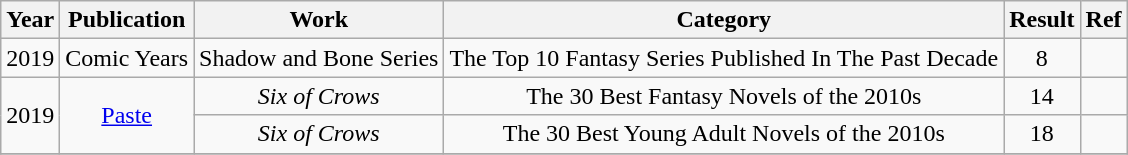<table class="wikitable sortable" style="text-align:center;">
<tr>
<th>Year</th>
<th>Publication</th>
<th>Work</th>
<th>Category</th>
<th>Result</th>
<th>Ref</th>
</tr>
<tr>
<td>2019</td>
<td>Comic Years</td>
<td>Shadow and Bone Series</td>
<td>The Top 10 Fantasy Series Published In The Past Decade</td>
<td>8</td>
<td></td>
</tr>
<tr>
<td rowspan="2">2019</td>
<td rowspan="2"><a href='#'>Paste</a></td>
<td><em>Six of Crows</em></td>
<td>The 30 Best Fantasy Novels of the 2010s</td>
<td>14</td>
<td></td>
</tr>
<tr>
<td><em>Six of Crows</em></td>
<td>The 30 Best Young Adult Novels of the 2010s</td>
<td>18</td>
<td></td>
</tr>
<tr>
</tr>
</table>
